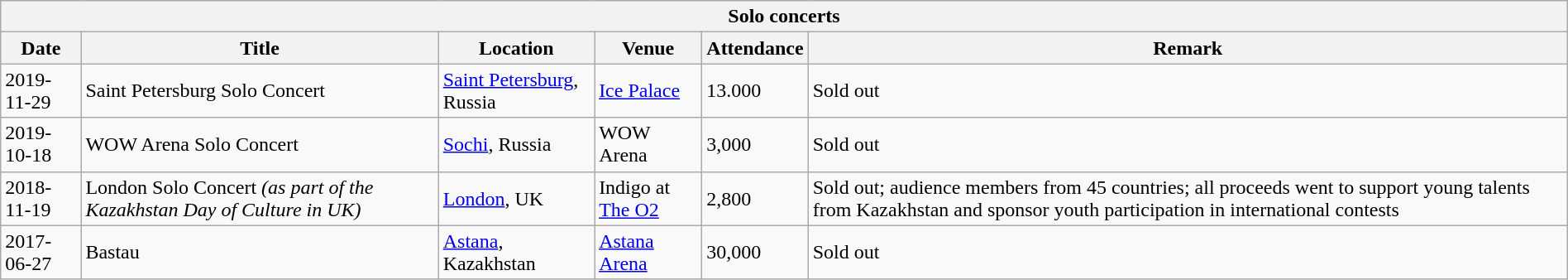<table class="wikitable collapsible autocollapse" width="100%">
<tr align="center">
<th colspan="6">Solo concerts</th>
</tr>
<tr>
<th>Date</th>
<th>Title</th>
<th>Location</th>
<th>Venue</th>
<th>Attendance</th>
<th>Remark</th>
</tr>
<tr>
<td>2019-11-29</td>
<td>Saint Petersburg Solo Concert</td>
<td><a href='#'>Saint Petersburg</a>, Russia</td>
<td><a href='#'>Ice Palace</a></td>
<td>13.000</td>
<td>Sold out</td>
</tr>
<tr>
<td>2019-10-18</td>
<td>WOW Arena Solo Concert</td>
<td><a href='#'>Sochi</a>, Russia</td>
<td>WOW Arena</td>
<td>3,000</td>
<td>Sold out</td>
</tr>
<tr>
<td>2018-11-19</td>
<td>London Solo Concert <em>(as part of the Kazakhstan Day of Culture in UK)</em></td>
<td><a href='#'>London</a>, UK</td>
<td>Indigo at <a href='#'>The O2</a></td>
<td>2,800</td>
<td>Sold out; audience members from 45 countries; all proceeds went to support young talents from Kazakhstan and sponsor youth participation in international contests</td>
</tr>
<tr>
<td>2017-06-27</td>
<td>Bastau</td>
<td><a href='#'>Astana</a>, Kazakhstan</td>
<td><a href='#'>Astana Arena</a></td>
<td>30,000</td>
<td>Sold out</td>
</tr>
</table>
